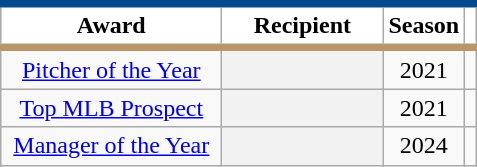<table class="wikitable sortable plainrowheaders" style="text-align:center">
<tr>
<th scope="col" style="background-color:#ffffff; border-top:#004A8D 5px solid; border-bottom:#B9976A 5px solid" width="140px">Award</th>
<th scope="col" style="background-color:#ffffff; border-top:#004A8D 5px solid; border-bottom:#B9976A 5px solid" width="100px">Recipient</th>
<th scope="col" style="background-color:#ffffff; border-top:#004A8D 5px solid; border-bottom:#B9976A 5px solid">Season</th>
<th class="unsortable" scope="col" style="background-color:#ffffff; border-top:#004A8D 5px solid; border-bottom:#B9976A 5px solid"></th>
</tr>
<tr>
<td><a href='#'>Pitcher of the Year</a></td>
<th scope="row" style="text-align:center"></th>
<td>2021</td>
<td></td>
</tr>
<tr>
<td><a href='#'>Top MLB Prospect</a></td>
<th scope="row" style="text-align:center"></th>
<td>2021</td>
<td></td>
</tr>
<tr>
<td><a href='#'>Manager of the Year</a></td>
<th scope="row" style="text-align:center"></th>
<td>2024</td>
<td></td>
</tr>
</table>
